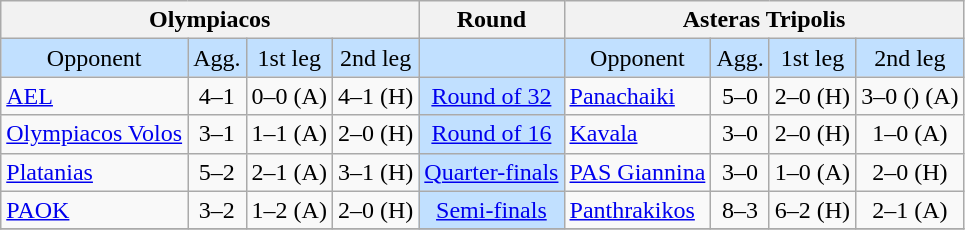<table class="wikitable" style="text-align:center">
<tr>
<th colspan=4>Olympiacos</th>
<th>Round</th>
<th colspan=4>Asteras Tripolis</th>
</tr>
<tr style="background:#c1e0ff">
<td>Opponent</td>
<td>Agg.</td>
<td>1st leg</td>
<td>2nd leg</td>
<td></td>
<td>Opponent</td>
<td>Agg.</td>
<td>1st leg</td>
<td>2nd leg</td>
</tr>
<tr>
<td align=left><a href='#'>AEL</a></td>
<td>4–1</td>
<td>0–0 (A)</td>
<td>4–1 (H)</td>
<td style="background:#c1e0ff;"><a href='#'>Round of 32</a></td>
<td align=left><a href='#'>Panachaiki</a></td>
<td>5–0</td>
<td>2–0 (H)</td>
<td>3–0 () (A)</td>
</tr>
<tr>
<td align=left><a href='#'>Olympiacos Volos</a></td>
<td>3–1</td>
<td>1–1 (A)</td>
<td>2–0 (H)</td>
<td style="background:#c1e0ff;"><a href='#'>Round of 16</a></td>
<td align=left><a href='#'>Kavala</a></td>
<td>3–0</td>
<td>2–0 (H)</td>
<td>1–0 (A)</td>
</tr>
<tr>
<td align=left><a href='#'>Platanias</a></td>
<td>5–2</td>
<td>2–1 (A)</td>
<td>3–1 (H)</td>
<td style="background:#c1e0ff;"><a href='#'>Quarter-finals</a></td>
<td align=left><a href='#'>PAS Giannina</a></td>
<td>3–0</td>
<td>1–0 (A)</td>
<td>2–0 (H)</td>
</tr>
<tr>
<td align=left><a href='#'>PAOK</a></td>
<td>3–2</td>
<td>1–2 (A)</td>
<td>2–0 (H)</td>
<td style="background:#c1e0ff;"><a href='#'>Semi-finals</a></td>
<td align=left><a href='#'>Panthrakikos</a></td>
<td>8–3</td>
<td>6–2 (H)</td>
<td>2–1 (A)</td>
</tr>
<tr>
</tr>
</table>
